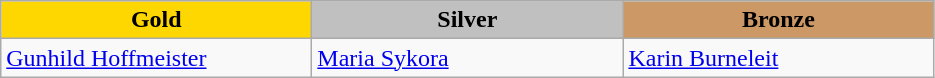<table class="wikitable" style="text-align:left">
<tr align="center">
<td width=200 bgcolor=gold><strong>Gold</strong></td>
<td width=200 bgcolor=silver><strong>Silver</strong></td>
<td width=200 bgcolor=CC9966><strong>Bronze</strong></td>
</tr>
<tr>
<td><a href='#'>Gunhild Hoffmeister</a><br><em></em></td>
<td><a href='#'>Maria Sykora</a><br><em></em></td>
<td><a href='#'>Karin Burneleit</a><br><em></em></td>
</tr>
</table>
